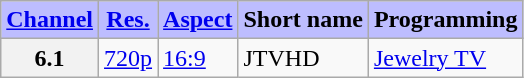<table class="wikitable">
<tr>
<th style="background-color: #bdbdff" scope = "col"><a href='#'>Channel</a></th>
<th style="background-color: #bdbdff" scope = "col"><a href='#'>Res.</a></th>
<th style="background-color: #bdbdff" scope = "col"><a href='#'>Aspect</a></th>
<th style="background-color: #bdbdff" scope = "col">Short name</th>
<th style="background-color: #bdbdff" scope = "col">Programming</th>
</tr>
<tr>
<th scope="row">6.1</th>
<td><a href='#'>720p</a></td>
<td><a href='#'>16:9</a></td>
<td>JTVHD</td>
<td><a href='#'>Jewelry TV</a></td>
</tr>
</table>
